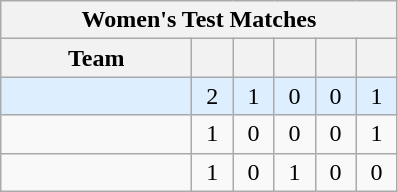<table class="wikitable" style="text-align:center">
<tr>
<th colspan=6>Women's Test Matches</th>
</tr>
<tr>
<th width=120>Team</th>
<th width=20></th>
<th width=20></th>
<th width=20></th>
<th width=20></th>
<th width=20></th>
</tr>
<tr bgcolor="#ddeeff">
<td align="left"></td>
<td>2</td>
<td>1</td>
<td>0</td>
<td>0</td>
<td>1</td>
</tr>
<tr>
<td align="left"></td>
<td>1</td>
<td>0</td>
<td>0</td>
<td>0</td>
<td>1</td>
</tr>
<tr>
<td align="left"></td>
<td>1</td>
<td>0</td>
<td>1</td>
<td>0</td>
<td>0</td>
</tr>
</table>
